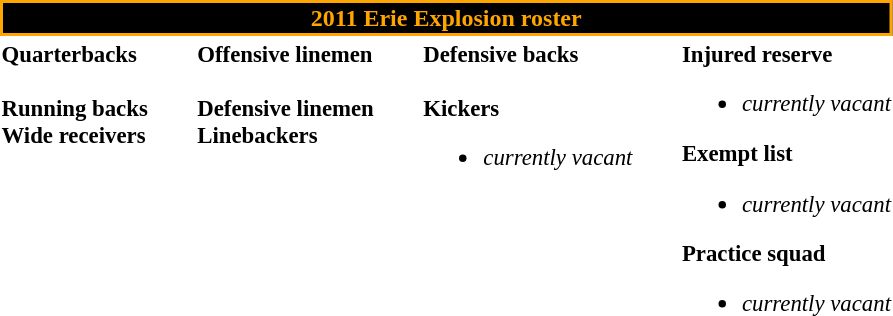<table class="toccolours" style="text-align: left;">
<tr>
<th colspan=7 style="background:#000; border: 2px solid #FFA500; color:#FFA500; text-align:center;">2011 Erie Explosion roster</th>
</tr>
<tr>
<td style="font-size: 95%;" valign="top"><strong>Quarterbacks</strong><br><br><strong>Running backs</strong>
<br><strong>Wide receivers</strong>




</td>
<td style="width: 25px;"></td>
<td style="font-size: 95%;" valign="top"><strong>Offensive linemen</strong><br>

<br><strong>Defensive linemen</strong>

<br><strong>Linebackers</strong>
</td>
<td style="width: 25px;"></td>
<td style="font-size: 95%;" valign="top"><strong>Defensive backs</strong><br>
<br><strong>Kickers</strong><ul><li><em>currently vacant</em></li></ul></td>
<td style="width: 25px;"></td>
<td style="font-size: 95%;" valign="top"><strong>Injured reserve</strong><br><ul><li><em>currently vacant</em></li></ul><strong>Exempt list</strong><ul><li><em>currently vacant</em></li></ul><strong>Practice squad</strong><ul><li><em>currently vacant</em></li></ul></td>
</tr>
<tr>
</tr>
</table>
